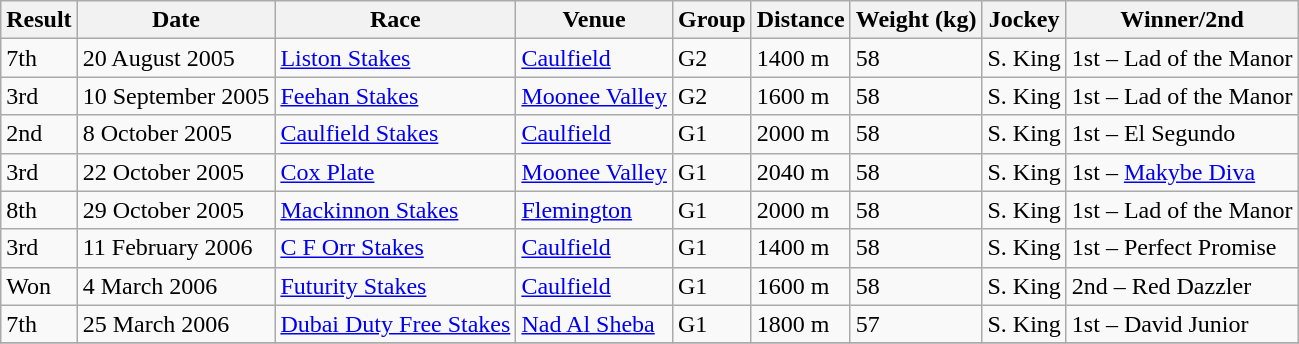<table class="wikitable">
<tr>
<th>Result</th>
<th>Date</th>
<th>Race</th>
<th>Venue</th>
<th>Group</th>
<th>Distance</th>
<th>Weight (kg)</th>
<th>Jockey</th>
<th>Winner/2nd</th>
</tr>
<tr>
<td>7th</td>
<td>20 August 2005</td>
<td><a href='#'>Liston Stakes</a></td>
<td><a href='#'>Caulfield</a></td>
<td>G2</td>
<td>1400 m</td>
<td>58</td>
<td>S. King</td>
<td>1st – Lad of the Manor</td>
</tr>
<tr>
<td>3rd</td>
<td>10 September 2005</td>
<td><a href='#'>Feehan Stakes</a></td>
<td><a href='#'>Moonee Valley</a></td>
<td>G2</td>
<td>1600 m</td>
<td>58</td>
<td>S. King</td>
<td>1st – Lad of the Manor</td>
</tr>
<tr>
<td>2nd</td>
<td>8 October 2005</td>
<td><a href='#'>Caulfield Stakes</a></td>
<td><a href='#'>Caulfield</a></td>
<td>G1</td>
<td>2000 m</td>
<td>58</td>
<td>S. King</td>
<td>1st – El Segundo</td>
</tr>
<tr>
<td>3rd</td>
<td>22 October 2005</td>
<td><a href='#'>Cox Plate</a></td>
<td><a href='#'>Moonee Valley</a></td>
<td>G1</td>
<td>2040 m</td>
<td>58</td>
<td>S. King</td>
<td>1st – <a href='#'>Makybe Diva</a></td>
</tr>
<tr>
<td>8th</td>
<td>29 October 2005</td>
<td><a href='#'>Mackinnon Stakes</a></td>
<td><a href='#'>Flemington</a></td>
<td>G1</td>
<td>2000 m</td>
<td>58</td>
<td>S. King</td>
<td>1st – Lad of the Manor</td>
</tr>
<tr>
<td>3rd</td>
<td>11 February 2006</td>
<td><a href='#'>C F Orr Stakes</a></td>
<td><a href='#'>Caulfield</a></td>
<td>G1</td>
<td>1400 m</td>
<td>58</td>
<td>S. King</td>
<td>1st – Perfect Promise</td>
</tr>
<tr>
<td>Won</td>
<td>4 March 2006</td>
<td><a href='#'>Futurity Stakes</a></td>
<td><a href='#'>Caulfield</a></td>
<td>G1</td>
<td>1600 m</td>
<td>58</td>
<td>S. King</td>
<td>2nd – Red Dazzler</td>
</tr>
<tr>
<td>7th</td>
<td>25 March 2006</td>
<td><a href='#'>Dubai Duty Free Stakes</a></td>
<td><a href='#'>Nad Al Sheba</a></td>
<td>G1</td>
<td>1800 m</td>
<td>57</td>
<td>S. King</td>
<td>1st – David Junior</td>
</tr>
<tr>
</tr>
</table>
